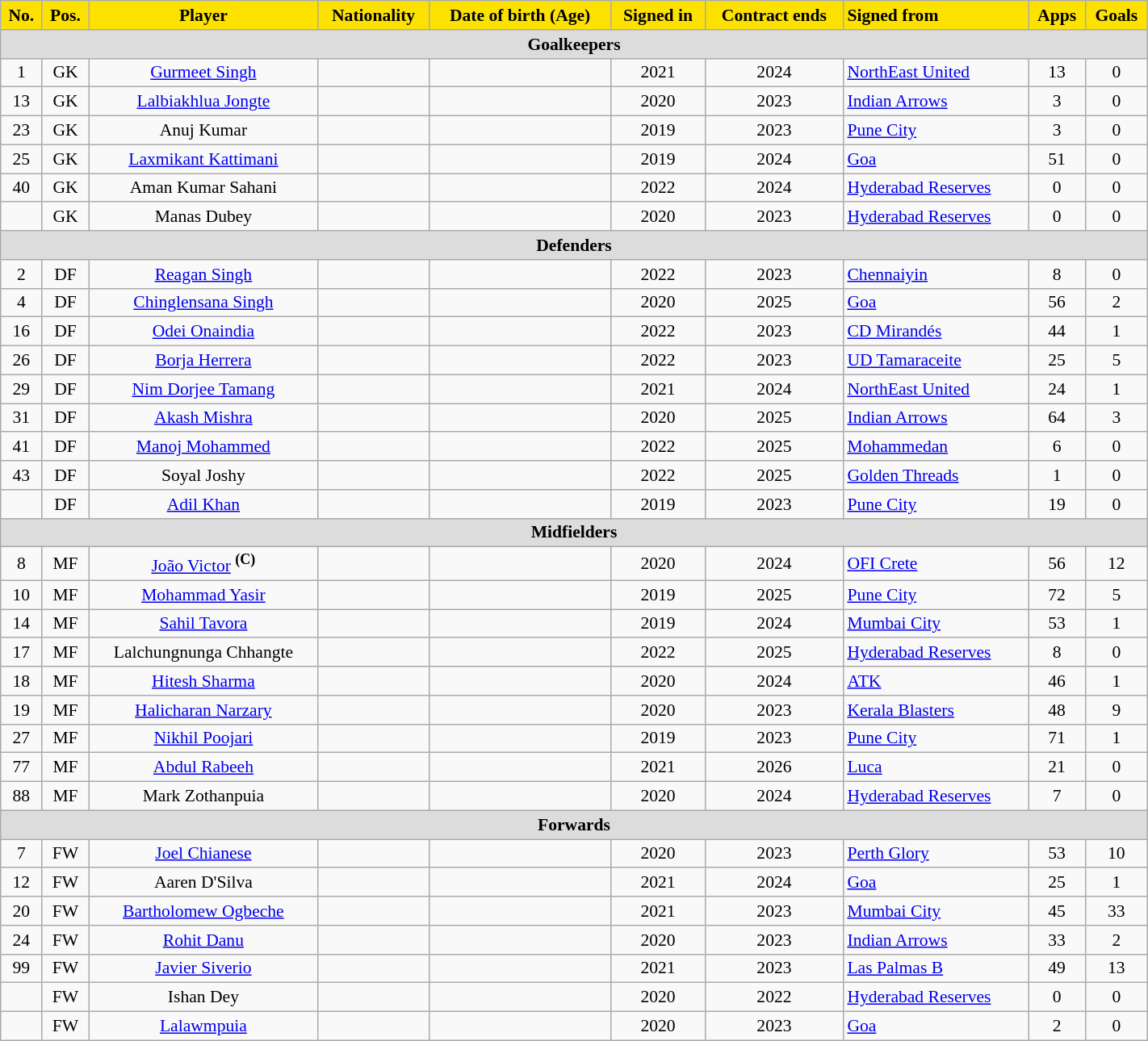<table class="wikitable sortable"  style="text-align:center; font-size:90%; width:75%;">
<tr>
<th style="background:#FDE100; color:#000000; text-align:center;">No.</th>
<th style="background:#FDE100; color:#000000; text-align:center;">Pos.</th>
<th style="background:#FDE200; color:#000000; text-align:center;">Player</th>
<th style="background:#FDE100; color:#000000; text-align:center;">Nationality</th>
<th style="background:#FDE200; color:#000000; text-align:center;">Date of birth (Age)</th>
<th style="background:#FDE100; color:#000000; text-align:center;">Signed in</th>
<th style="background:#FDE100; color:#000000; text-align:center;">Contract ends</th>
<th style="background:#FDE200; color:#000000; text-align:left;">Signed from</th>
<th style="background:#FDE100; color:#000000; text-align:center;">Apps</th>
<th style="background:#FDE100; color:#000000; text-align:center;">Goals</th>
</tr>
<tr>
<th colspan=11 style="background:#dcdcdc; text-align:center;">Goalkeepers</th>
</tr>
<tr>
<td>1</td>
<td>GK</td>
<td><a href='#'>Gurmeet Singh</a></td>
<td></td>
<td></td>
<td>2021</td>
<td>2024</td>
<td align="left"> <a href='#'>NorthEast United</a></td>
<td>13</td>
<td>0</td>
</tr>
<tr>
<td>13</td>
<td>GK</td>
<td><a href='#'>Lalbiakhlua Jongte</a></td>
<td></td>
<td></td>
<td>2020</td>
<td>2023</td>
<td align="left"> <a href='#'>Indian Arrows</a></td>
<td>3</td>
<td>0</td>
</tr>
<tr>
<td>23</td>
<td>GK</td>
<td>Anuj Kumar</td>
<td></td>
<td></td>
<td>2019</td>
<td>2023</td>
<td align="left"> <a href='#'>Pune City</a></td>
<td>3</td>
<td>0</td>
</tr>
<tr>
<td>25</td>
<td>GK</td>
<td><a href='#'>Laxmikant Kattimani</a></td>
<td></td>
<td></td>
<td>2019</td>
<td>2024</td>
<td align="left"> <a href='#'>Goa</a></td>
<td>51</td>
<td>0</td>
</tr>
<tr>
<td>40</td>
<td>GK</td>
<td>Aman Kumar Sahani</td>
<td></td>
<td></td>
<td>2022</td>
<td>2024</td>
<td align="left"> <a href='#'>Hyderabad Reserves</a></td>
<td>0</td>
<td>0</td>
</tr>
<tr>
<td></td>
<td>GK</td>
<td>Manas Dubey</td>
<td></td>
<td></td>
<td>2020</td>
<td>2023</td>
<td align="left"> <a href='#'>Hyderabad Reserves</a></td>
<td>0</td>
<td>0</td>
</tr>
<tr>
<th colspan=11 style="background:#dcdcdc; text-align:center;">Defenders</th>
</tr>
<tr>
<td>2</td>
<td>DF</td>
<td><a href='#'>Reagan Singh</a></td>
<td></td>
<td></td>
<td>2022</td>
<td>2023</td>
<td align="left"> <a href='#'>Chennaiyin</a></td>
<td>8</td>
<td>0</td>
</tr>
<tr>
<td>4</td>
<td>DF</td>
<td><a href='#'>Chinglensana Singh</a></td>
<td></td>
<td></td>
<td>2020</td>
<td>2025</td>
<td align="left"> <a href='#'>Goa</a></td>
<td>56</td>
<td>2</td>
</tr>
<tr>
<td>16</td>
<td>DF</td>
<td><a href='#'>Odei Onaindia</a></td>
<td></td>
<td></td>
<td>2022</td>
<td>2023</td>
<td align="left"> <a href='#'>CD Mirandés</a></td>
<td>44</td>
<td>1</td>
</tr>
<tr>
<td>26</td>
<td>DF</td>
<td><a href='#'>Borja Herrera</a></td>
<td></td>
<td></td>
<td>2022</td>
<td>2023</td>
<td align="left"> <a href='#'>UD Tamaraceite</a></td>
<td>25</td>
<td>5</td>
</tr>
<tr>
<td>29</td>
<td>DF</td>
<td><a href='#'>Nim Dorjee Tamang</a></td>
<td></td>
<td></td>
<td>2021</td>
<td>2024</td>
<td align="left"> <a href='#'>NorthEast United</a></td>
<td>24</td>
<td>1</td>
</tr>
<tr>
<td>31</td>
<td>DF</td>
<td><a href='#'>Akash Mishra</a></td>
<td></td>
<td></td>
<td>2020</td>
<td>2025</td>
<td align="left"> <a href='#'>Indian Arrows</a></td>
<td>64</td>
<td>3</td>
</tr>
<tr>
<td>41</td>
<td>DF</td>
<td><a href='#'>Manoj Mohammed</a></td>
<td></td>
<td></td>
<td>2022</td>
<td>2025</td>
<td align="left"> <a href='#'>Mohammedan</a></td>
<td>6</td>
<td>0</td>
</tr>
<tr>
<td>43</td>
<td>DF</td>
<td>Soyal Joshy</td>
<td></td>
<td></td>
<td>2022</td>
<td>2025</td>
<td align="left"> <a href='#'>Golden Threads</a></td>
<td>1</td>
<td>0</td>
</tr>
<tr>
<td></td>
<td>DF</td>
<td><a href='#'>Adil Khan</a></td>
<td></td>
<td></td>
<td>2019</td>
<td>2023</td>
<td align="left"> <a href='#'>Pune City</a></td>
<td>19</td>
<td>0</td>
</tr>
<tr>
<th colspan=11 style="background:#dcdcdc; text-align:center;">Midfielders</th>
</tr>
<tr>
<td>8</td>
<td>MF</td>
<td><a href='#'>João Victor</a> <sup><strong>(C)</strong></sup></td>
<td></td>
<td></td>
<td>2020</td>
<td>2024</td>
<td align="left"> <a href='#'>OFI Crete</a></td>
<td>56</td>
<td>12</td>
</tr>
<tr>
<td>10</td>
<td>MF</td>
<td><a href='#'>Mohammad Yasir</a></td>
<td></td>
<td></td>
<td>2019</td>
<td>2025</td>
<td align="left"> <a href='#'>Pune City</a></td>
<td>72</td>
<td>5</td>
</tr>
<tr>
<td>14</td>
<td>MF</td>
<td><a href='#'>Sahil Tavora</a></td>
<td></td>
<td></td>
<td>2019</td>
<td>2024</td>
<td align="left"> <a href='#'>Mumbai City</a></td>
<td>53</td>
<td>1</td>
</tr>
<tr>
<td>17</td>
<td>MF</td>
<td>Lalchungnunga Chhangte</td>
<td></td>
<td></td>
<td>2022</td>
<td>2025</td>
<td align="left"> <a href='#'>Hyderabad Reserves</a></td>
<td>8</td>
<td>0</td>
</tr>
<tr>
<td>18</td>
<td>MF</td>
<td><a href='#'>Hitesh Sharma</a></td>
<td></td>
<td></td>
<td>2020</td>
<td>2024</td>
<td align="left"> <a href='#'>ATK</a></td>
<td>46</td>
<td>1</td>
</tr>
<tr>
<td>19</td>
<td>MF</td>
<td><a href='#'>Halicharan Narzary</a></td>
<td></td>
<td></td>
<td>2020</td>
<td>2023</td>
<td align="left"> <a href='#'>Kerala Blasters</a></td>
<td>48</td>
<td>9</td>
</tr>
<tr>
<td>27</td>
<td>MF</td>
<td><a href='#'>Nikhil Poojari</a></td>
<td></td>
<td></td>
<td>2019</td>
<td>2023</td>
<td align="left"> <a href='#'>Pune City</a></td>
<td>71</td>
<td>1</td>
</tr>
<tr>
<td>77</td>
<td>MF</td>
<td><a href='#'>Abdul Rabeeh</a></td>
<td></td>
<td></td>
<td>2021</td>
<td>2026</td>
<td align="left"> <a href='#'>Luca</a></td>
<td>21</td>
<td>0</td>
</tr>
<tr>
<td>88</td>
<td>MF</td>
<td>Mark Zothanpuia</td>
<td></td>
<td></td>
<td>2020</td>
<td>2024</td>
<td align="left"> <a href='#'>Hyderabad Reserves</a></td>
<td>7</td>
<td>0</td>
</tr>
<tr>
<th colspan=11 style="background:#dcdcdc; text-align:center;">Forwards</th>
</tr>
<tr>
<td>7</td>
<td>FW</td>
<td><a href='#'>Joel Chianese</a></td>
<td></td>
<td></td>
<td>2020</td>
<td>2023</td>
<td align="left"> <a href='#'>Perth Glory</a></td>
<td>53</td>
<td>10</td>
</tr>
<tr>
<td>12</td>
<td>FW</td>
<td>Aaren D'Silva</td>
<td></td>
<td></td>
<td>2021</td>
<td>2024</td>
<td align="left"> <a href='#'>Goa</a></td>
<td>25</td>
<td>1</td>
</tr>
<tr>
<td>20</td>
<td>FW</td>
<td><a href='#'>Bartholomew Ogbeche</a></td>
<td></td>
<td></td>
<td>2021</td>
<td>2023</td>
<td align="left"> <a href='#'>Mumbai City</a></td>
<td>45</td>
<td>33</td>
</tr>
<tr>
<td>24</td>
<td>FW</td>
<td><a href='#'>Rohit Danu</a></td>
<td></td>
<td></td>
<td>2020</td>
<td>2023</td>
<td align="left"> <a href='#'>Indian Arrows</a></td>
<td>33</td>
<td>2</td>
</tr>
<tr>
<td>99</td>
<td>FW</td>
<td><a href='#'>Javier Siverio</a></td>
<td></td>
<td></td>
<td>2021</td>
<td>2023</td>
<td align="left"> <a href='#'>Las Palmas B</a></td>
<td>49</td>
<td>13</td>
</tr>
<tr>
<td></td>
<td>FW</td>
<td>Ishan Dey</td>
<td></td>
<td></td>
<td>2020</td>
<td>2022</td>
<td align="left"> <a href='#'>Hyderabad Reserves</a></td>
<td>0</td>
<td>0</td>
</tr>
<tr>
<td></td>
<td>FW</td>
<td><a href='#'>Lalawmpuia</a></td>
<td></td>
<td></td>
<td>2020</td>
<td>2023</td>
<td align="left"> <a href='#'>Goa</a></td>
<td>2</td>
<td>0</td>
</tr>
</table>
